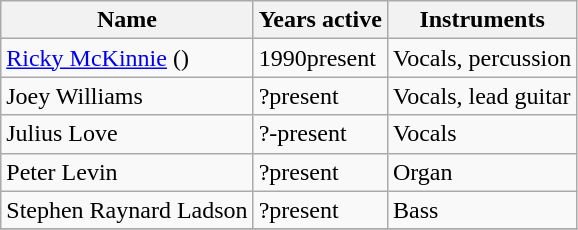<table class="wikitable">
<tr>
<th>Name</th>
<th>Years active</th>
<th>Instruments</th>
</tr>
<tr>
<td><a href='#'>Ricky McKinnie</a> ()</td>
<td>1990present</td>
<td>Vocals, percussion</td>
</tr>
<tr>
<td>Joey Williams</td>
<td>?present</td>
<td>Vocals, lead guitar</td>
</tr>
<tr>
<td>Julius Love</td>
<td>?-present</td>
<td>Vocals</td>
</tr>
<tr>
<td>Peter Levin</td>
<td>?present</td>
<td>Organ</td>
</tr>
<tr>
<td>Stephen Raynard Ladson</td>
<td>?present</td>
<td>Bass</td>
</tr>
<tr>
</tr>
</table>
